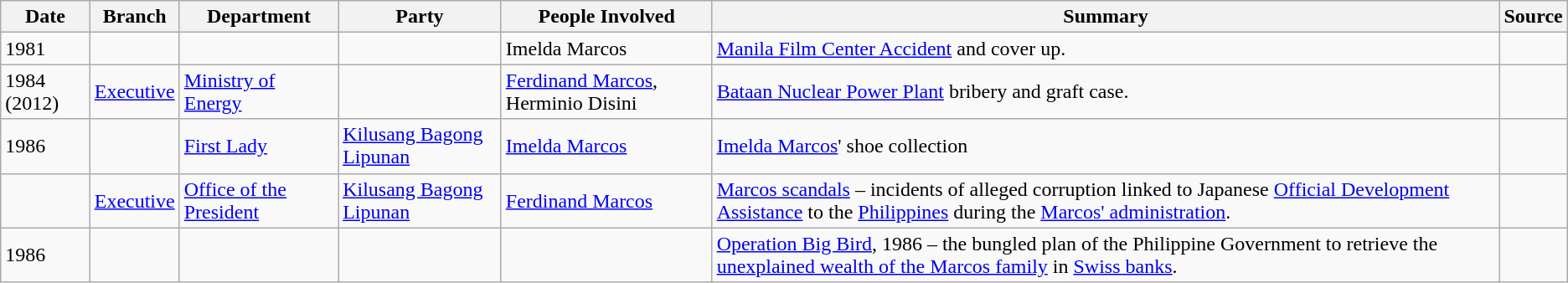<table class="wikitable sortable">
<tr>
<th scope="col">Date</th>
<th scope="col">Branch</th>
<th scope="col">Department</th>
<th scope="col">Party</th>
<th scope="col">People Involved</th>
<th scope="col" class="unsortable">Summary</th>
<th scope="col" class="unsortable">Source</th>
</tr>
<tr>
<td>1981</td>
<td></td>
<td></td>
<td></td>
<td>Imelda Marcos</td>
<td><a href='#'>Manila Film Center Accident</a> and cover up.</td>
<td></td>
</tr>
<tr>
<td>1984 (2012)</td>
<td><a href='#'>Executive</a></td>
<td><a href='#'>Ministry of Energy</a></td>
<td></td>
<td><a href='#'>Ferdinand Marcos</a>, Herminio Disini</td>
<td><a href='#'>Bataan Nuclear Power Plant</a> bribery and graft case.</td>
<td></td>
</tr>
<tr>
<td>1986</td>
<td></td>
<td><a href='#'>First Lady</a></td>
<td><a href='#'>Kilusang Bagong Lipunan</a></td>
<td><a href='#'>Imelda Marcos</a></td>
<td><a href='#'>Imelda Marcos</a>' shoe collection</td>
<td></td>
</tr>
<tr>
<td></td>
<td><a href='#'>Executive</a></td>
<td><a href='#'>Office of the President</a></td>
<td><a href='#'>Kilusang Bagong Lipunan</a></td>
<td><a href='#'>Ferdinand Marcos</a></td>
<td><a href='#'>Marcos scandals</a> – incidents of alleged corruption linked to Japanese <a href='#'>Official Development Assistance</a> to the <a href='#'>Philippines</a> during the <a href='#'>Marcos' administration</a>.</td>
<td></td>
</tr>
<tr>
<td>1986</td>
<td></td>
<td></td>
<td></td>
<td></td>
<td><a href='#'>Operation Big Bird</a>, 1986 – the bungled plan of the Philippine Government to retrieve the <a href='#'>unexplained wealth of the Marcos family</a> in <a href='#'>Swiss banks</a>.</td>
<td></td>
</tr>
</table>
